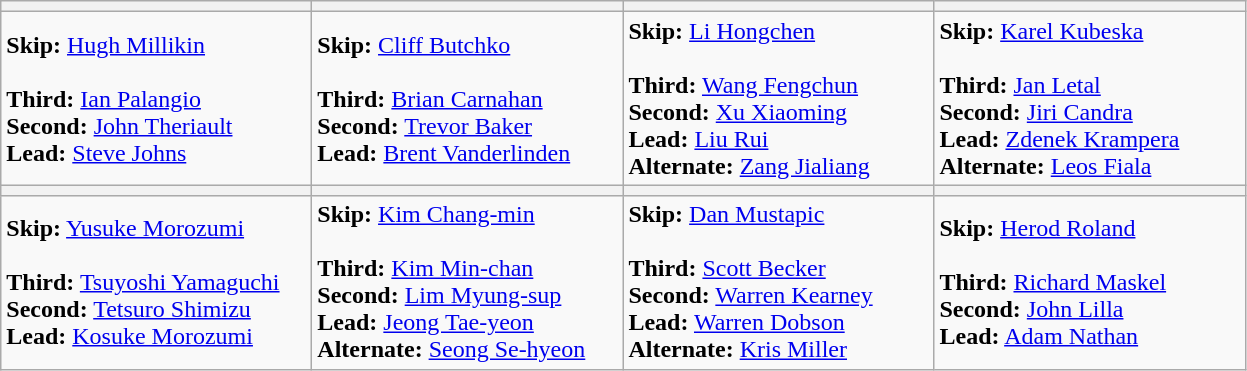<table class="wikitable">
<tr>
<th bgcolor="#efefef" width="200"></th>
<th bgcolor="#efefef" width="200"></th>
<th bgcolor="#efefef" width="200"></th>
<th bgcolor="#efefef" width="200"></th>
</tr>
<tr>
<td><strong>Skip:</strong> <a href='#'>Hugh Millikin</a><br><br><strong>Third:</strong> <a href='#'>Ian Palangio</a><br>
<strong>Second:</strong> <a href='#'>John Theriault</a><br>
<strong>Lead:</strong> <a href='#'>Steve Johns</a></td>
<td><strong>Skip:</strong> <a href='#'>Cliff Butchko</a><br><br><strong>Third:</strong> <a href='#'>Brian Carnahan</a><br>
<strong>Second:</strong> <a href='#'>Trevor Baker</a><br>
<strong>Lead:</strong> <a href='#'>Brent Vanderlinden</a></td>
<td><strong>Skip:</strong> <a href='#'>Li Hongchen</a><br><br><strong>Third:</strong> <a href='#'>Wang Fengchun</a><br>
<strong>Second:</strong> <a href='#'>Xu Xiaoming</a><br>
<strong>Lead:</strong> <a href='#'>Liu Rui</a><br>
<strong>Alternate:</strong> <a href='#'>Zang Jialiang</a></td>
<td><strong>Skip:</strong> <a href='#'>Karel Kubeska</a><br><br><strong>Third:</strong> <a href='#'>Jan Letal</a><br>
<strong>Second:</strong> <a href='#'>Jiri Candra</a><br>
<strong>Lead:</strong> <a href='#'>Zdenek Krampera</a><br>
<strong>Alternate:</strong> <a href='#'>Leos Fiala</a></td>
</tr>
<tr>
<th bgcolor="#efefef" width="200"></th>
<th bgcolor="#efefef" width="200"></th>
<th bgcolor="#efefef" width="200"></th>
<th bgcolor="#efefef" width="200"></th>
</tr>
<tr>
<td><strong>Skip:</strong> <a href='#'>Yusuke Morozumi</a><br><br><strong>Third:</strong> <a href='#'>Tsuyoshi Yamaguchi</a><br>
<strong>Second:</strong> <a href='#'>Tetsuro Shimizu</a><br>
<strong>Lead:</strong> <a href='#'>Kosuke Morozumi</a></td>
<td><strong>Skip:</strong> <a href='#'>Kim Chang-min</a><br><br><strong>Third:</strong> <a href='#'>Kim Min-chan</a><br>
<strong>Second:</strong> <a href='#'>Lim Myung-sup</a><br>
<strong>Lead:</strong> <a href='#'>Jeong Tae-yeon</a><br>
<strong>Alternate:</strong> <a href='#'>Seong Se-hyeon</a></td>
<td><strong>Skip:</strong> <a href='#'>Dan Mustapic</a><br><br><strong>Third:</strong> <a href='#'>Scott Becker</a><br>
<strong>Second:</strong> <a href='#'>Warren Kearney</a><br>
<strong>Lead:</strong> <a href='#'>Warren Dobson</a><br>
<strong>Alternate:</strong> <a href='#'>Kris Miller</a></td>
<td><strong>Skip:</strong> <a href='#'>Herod Roland</a><br><br><strong>Third:</strong> <a href='#'>Richard Maskel</a><br>
<strong>Second:</strong> <a href='#'>John Lilla</a><br>
<strong>Lead:</strong> <a href='#'>Adam Nathan</a></td>
</tr>
</table>
